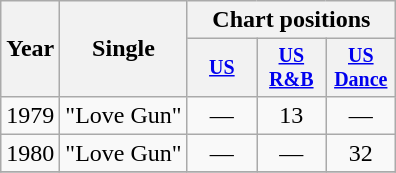<table class="wikitable" style="text-align:center;">
<tr>
<th rowspan="2">Year</th>
<th rowspan="2">Single</th>
<th colspan="3">Chart positions</th>
</tr>
<tr style="font-size:smaller;">
<th width="40"><a href='#'>US</a></th>
<th width="40"><a href='#'>US<br>R&B</a></th>
<th width="40"><a href='#'>US<br>Dance</a></th>
</tr>
<tr>
<td rowspan="1">1979</td>
<td align="left">"Love Gun"</td>
<td>—</td>
<td>13</td>
<td>—</td>
</tr>
<tr>
<td rowspan="1">1980</td>
<td align="left">"Love Gun"</td>
<td>—</td>
<td>—</td>
<td>32</td>
</tr>
<tr>
</tr>
</table>
